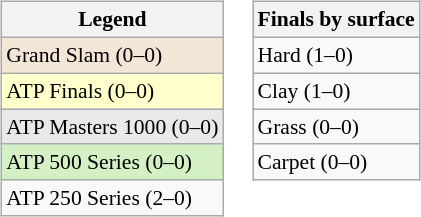<table>
<tr valign=top>
<td><br><table class=wikitable style=font-size:90%>
<tr>
<th>Legend</th>
</tr>
<tr bgcolor=f3e6d7>
<td>Grand Slam (0–0)</td>
</tr>
<tr bgcolor=ffffcc>
<td>ATP Finals (0–0)</td>
</tr>
<tr bgcolor=e9e9e9>
<td>ATP Masters 1000 (0–0)</td>
</tr>
<tr bgcolor=d4f1c5>
<td>ATP 500 Series (0–0)</td>
</tr>
<tr>
<td>ATP 250 Series (2–0)</td>
</tr>
</table>
</td>
<td><br><table class=wikitable style=font-size:90%>
<tr>
<th>Finals by surface</th>
</tr>
<tr>
<td>Hard (1–0)</td>
</tr>
<tr>
<td>Clay (1–0)</td>
</tr>
<tr>
<td>Grass (0–0)</td>
</tr>
<tr>
<td>Carpet (0–0)</td>
</tr>
</table>
</td>
</tr>
</table>
